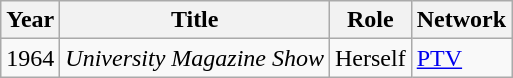<table class="wikitable sortable plainrowheaders">
<tr style="text-align:center;">
<th scope="col">Year</th>
<th scope="col">Title</th>
<th scope="col">Role</th>
<th scope="col">Network</th>
</tr>
<tr>
<td>1964</td>
<td><em>University Magazine Show</em></td>
<td>Herself</td>
<td><a href='#'>PTV</a></td>
</tr>
</table>
